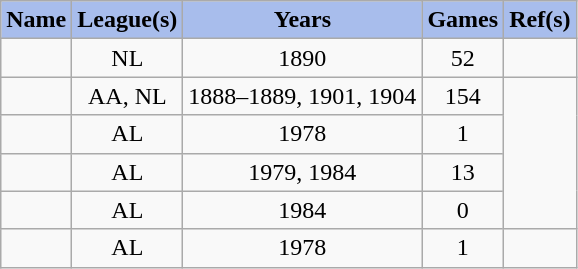<table class="wikitable sortable" style="text-align:center;">
<tr>
<th style="background-color:#a8bdec; color:black;" scope="col">Name</th>
<th style="background-color:#a8bdec; color:black;" scope="col">League(s)</th>
<th style="background-color:#a8bdec; color:black;" scope="col">Years</th>
<th style="background-color:#a8bdec; color:black;" scope="col">Games</th>
<th style="background-color:#a8bdec; color:#black; scope="col" class="unsortable">Ref(s)</th>
</tr>
<tr>
<td></td>
<td>NL</td>
<td>1890</td>
<td>52</td>
<td></td>
</tr>
<tr>
<td></td>
<td>AA, NL</td>
<td>1888–1889, 1901, 1904</td>
<td>154</td>
<td rowspan=4></td>
</tr>
<tr>
<td></td>
<td>AL</td>
<td>1978</td>
<td>1</td>
</tr>
<tr>
<td></td>
<td>AL</td>
<td>1979, 1984</td>
<td>13</td>
</tr>
<tr>
<td></td>
<td>AL</td>
<td>1984</td>
<td>0</td>
</tr>
<tr>
<td></td>
<td>AL</td>
<td>1978</td>
<td>1</td>
<td></td>
</tr>
</table>
